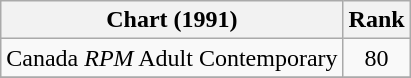<table class="wikitable">
<tr>
<th>Chart (1991)</th>
<th style="text-align:center;">Rank</th>
</tr>
<tr>
<td>Canada <em>RPM</em> Adult Contemporary</td>
<td style="text-align:center;">80</td>
</tr>
<tr>
</tr>
</table>
